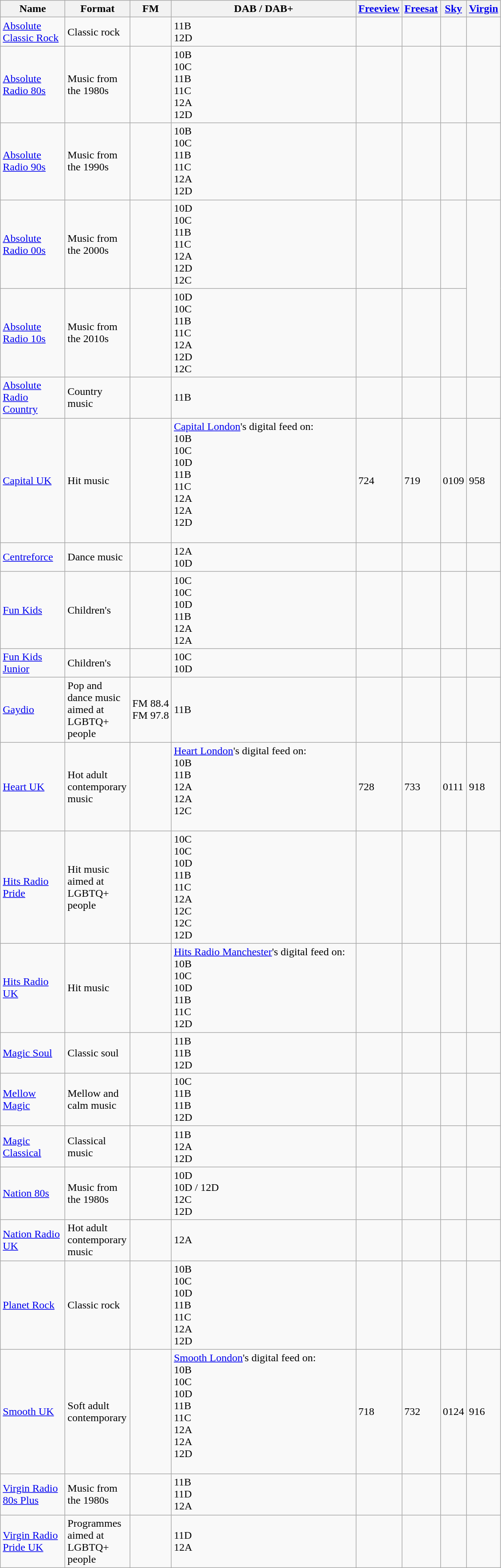<table class="wikitable sortable">
<tr>
<th width=90>Name</th>
<th width=90>Format</th>
<th>FM</th>
<th width=270>DAB / DAB+</th>
<th><a href='#'>Freeview</a></th>
<th><a href='#'>Freesat</a></th>
<th><a href='#'>Sky</a></th>
<th><a href='#'>Virgin</a></th>
</tr>
<tr>
<td><a href='#'>Absolute Classic Rock</a></td>
<td>Classic rock</td>
<td></td>
<td>11B <br>12D <br></td>
<td></td>
<td></td>
<td></td>
<td></td>
</tr>
<tr>
<td><a href='#'>Absolute Radio 80s</a></td>
<td>Music from the 1980s</td>
<td></td>
<td>10B <br>10C <br>11B <br>11C <br>12A <br>12D <br></td>
<td></td>
<td></td>
<td></td>
<td></td>
</tr>
<tr>
<td><a href='#'>Absolute Radio 90s</a></td>
<td>Music from the 1990s</td>
<td></td>
<td>10B <br>10C <br>11B <br>11C <br>12A <br>12D <br></td>
<td></td>
<td></td>
<td></td>
<td></td>
</tr>
<tr>
<td><a href='#'>Absolute Radio 00s</a></td>
<td>Music from the 2000s</td>
<td></td>
<td>10D <br>10C <br>11B <br>11C <br>12A <br>12D <br>12C </td>
<td></td>
<td></td>
<td></td>
</tr>
<tr>
<td><a href='#'>Absolute Radio 10s</a></td>
<td>Music from the 2010s</td>
<td></td>
<td>10D <br>10C <br>11B <br>11C <br>12A <br>12D <br>12C </td>
<td></td>
<td></td>
<td></td>
</tr>
<tr>
<td><a href='#'>Absolute Radio Country</a></td>
<td>Country music</td>
<td></td>
<td>11B <br></td>
<td></td>
<td></td>
<td></td>
<td></td>
</tr>
<tr>
<td><a href='#'>Capital UK</a></td>
<td>Hit music</td>
<td></td>
<td><a href='#'>Capital London</a>'s digital feed on:<br>10B <br>10C <br>10D <br>11B <br>11C <br>12A <br>12A <br>12D <br><br></td>
<td>724</td>
<td>719</td>
<td>0109</td>
<td>958</td>
</tr>
<tr>
<td><a href='#'>Centreforce</a></td>
<td>Dance music</td>
<td></td>
<td>12A <br>10D </td>
<td></td>
<td></td>
<td></td>
<td></td>
</tr>
<tr>
<td><a href='#'>Fun Kids</a></td>
<td>Children's</td>
<td></td>
<td>10C <br>10C <br>10D <br>11B <br>12A <br>12A <br></td>
<td></td>
<td></td>
<td></td>
<td></td>
</tr>
<tr>
<td><a href='#'>Fun Kids Junior</a></td>
<td>Children's</td>
<td></td>
<td>10C <br>10D <br></td>
<td></td>
<td></td>
<td></td>
<td></td>
</tr>
<tr>
<td><a href='#'>Gaydio</a></td>
<td>Pop and dance music aimed at LGBTQ+ people</td>
<td>FM 88.4 <br>FM 97.8 </td>
<td>11B <br></td>
<td></td>
<td></td>
<td></td>
<td></td>
</tr>
<tr>
<td><a href='#'>Heart UK</a></td>
<td>Hot adult contemporary music</td>
<td></td>
<td><a href='#'>Heart London</a>'s digital feed on:<br>10B <br>11B <br>12A <br>12A <br>12C <br><br></td>
<td>728</td>
<td>733</td>
<td>0111</td>
<td>918</td>
</tr>
<tr>
<td><a href='#'>Hits Radio Pride</a></td>
<td>Hit music aimed at LGBTQ+ people</td>
<td></td>
<td>10C <br>10C <br>10D <br>11B <br>11C <br>12A <br>12C <br>12C <br>12D </td>
<td></td>
<td></td>
<td></td>
<td></td>
</tr>
<tr>
<td><a href='#'>Hits Radio UK</a></td>
<td>Hit music</td>
<td></td>
<td><a href='#'>Hits Radio Manchester</a>'s digital feed on:<br>10B <br>10C <br>10D <br>11B <br>11C <br>12D <br></td>
<td></td>
<td></td>
<td></td>
<td></td>
</tr>
<tr>
<td><a href='#'>Magic Soul</a></td>
<td>Classic soul</td>
<td></td>
<td>11B <br>11B <br>12D <br></td>
<td></td>
<td></td>
<td></td>
<td></td>
</tr>
<tr>
<td><a href='#'>Mellow Magic</a></td>
<td>Mellow and calm music</td>
<td></td>
<td>10C <br>11B <br>11B <br>12D <br></td>
<td></td>
<td></td>
<td></td>
<td></td>
</tr>
<tr>
<td><a href='#'>Magic Classical</a></td>
<td>Classical music</td>
<td></td>
<td>11B <br>12A <br>12D <br></td>
<td></td>
<td></td>
<td></td>
</tr>
<tr>
<td><a href='#'>Nation 80s</a></td>
<td>Music from the 1980s</td>
<td></td>
<td>10D <br>10D / 12D <br>12C <br>12D <br></td>
<td></td>
<td></td>
<td></td>
<td></td>
</tr>
<tr>
<td><a href='#'>Nation Radio UK</a></td>
<td>Hot adult contemporary music</td>
<td></td>
<td>12A <br></td>
<td></td>
<td></td>
<td></td>
<td></td>
</tr>
<tr>
<td><a href='#'>Planet Rock</a></td>
<td>Classic rock</td>
<td></td>
<td>10B <br>10C <br>10D <br>11B <br>11C <br>12A <br>12D <br></td>
<td></td>
<td></td>
<td></td>
<td></td>
</tr>
<tr>
<td><a href='#'>Smooth UK</a></td>
<td>Soft adult contemporary</td>
<td></td>
<td><a href='#'>Smooth London</a>'s digital feed on:<br>10B <br>10C <br>10D <br>11B <br>11C <br>12A <br>12A <br>12D <br><br></td>
<td>718</td>
<td>732</td>
<td>0124</td>
<td>916</td>
</tr>
<tr>
<td><a href='#'>Virgin Radio 80s Plus</a></td>
<td>Music from the 1980s</td>
<td></td>
<td>11B <br>11D <br>12A </td>
<td></td>
<td></td>
<td></td>
<td></td>
</tr>
<tr>
<td><a href='#'>Virgin Radio Pride UK</a></td>
<td>Programmes aimed at LGBTQ+ people</td>
<td></td>
<td>11D <br>12A </td>
<td></td>
<td></td>
<td></td>
<td></td>
</tr>
</table>
